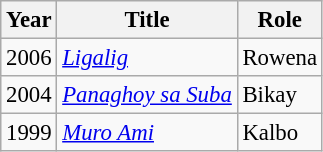<table class="wikitable" style="font-size: 95%;">
<tr>
<th>Year</th>
<th>Title</th>
<th>Role</th>
</tr>
<tr>
<td>2006</td>
<td><em><a href='#'>Ligalig</a></em></td>
<td>Rowena</td>
</tr>
<tr>
<td>2004</td>
<td><em><a href='#'>Panaghoy sa Suba</a></em></td>
<td>Bikay</td>
</tr>
<tr>
<td>1999</td>
<td><em><a href='#'>Muro Ami</a></em></td>
<td>Kalbo</td>
</tr>
</table>
